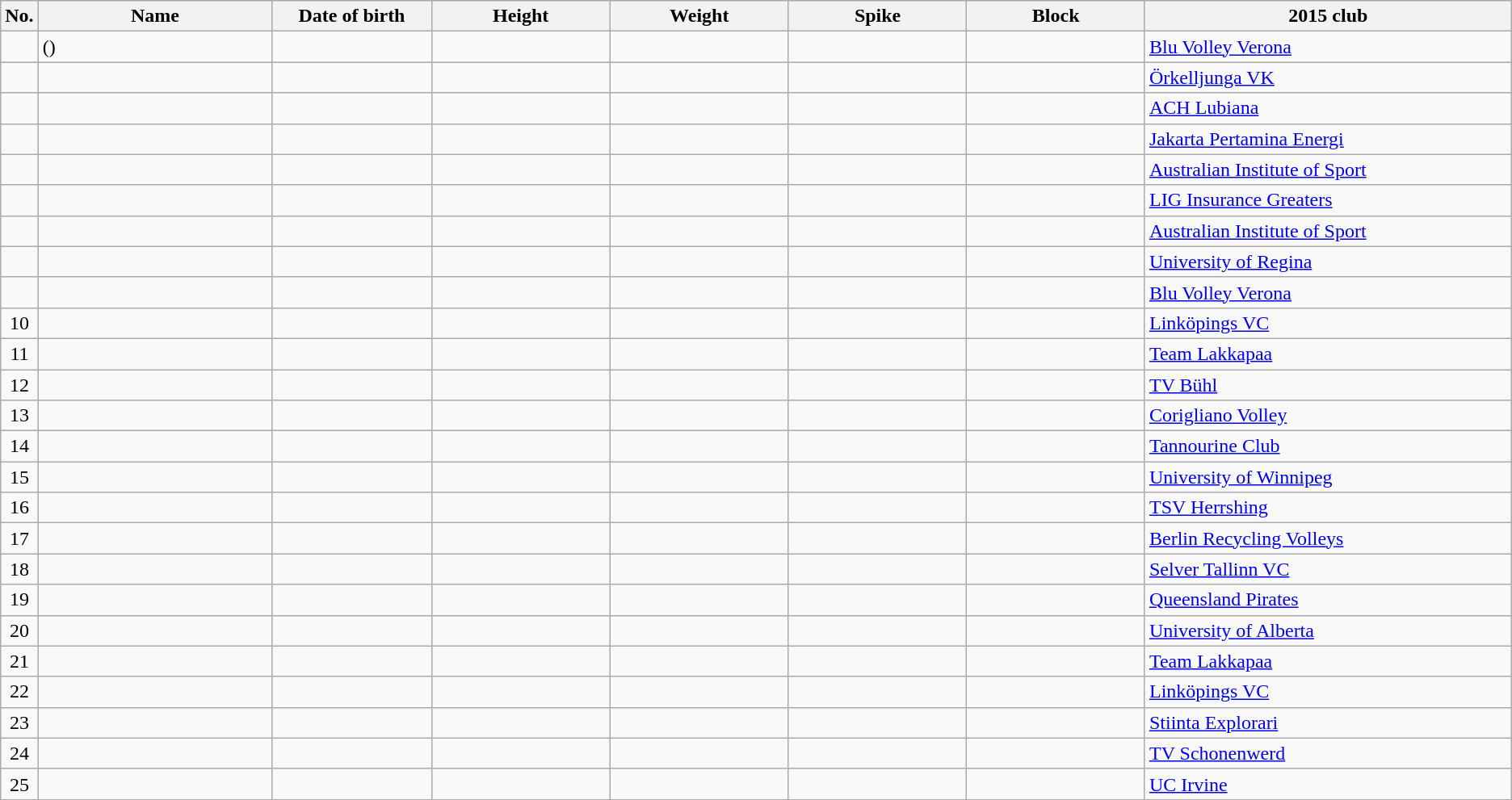<table class="wikitable sortable" style="font-size:100%; text-align:center;">
<tr>
<th>No.</th>
<th style="width:12em">Name</th>
<th style="width:8em">Date of birth</th>
<th style="width:9em">Height</th>
<th style="width:9em">Weight</th>
<th style="width:9em">Spike</th>
<th style="width:9em">Block</th>
<th style="width:19em">2015 club</th>
</tr>
<tr>
<td></td>
<td align=left> ()</td>
<td align=right></td>
<td></td>
<td></td>
<td></td>
<td></td>
<td align=left> <a href='#'>Blu Volley Verona</a></td>
</tr>
<tr>
<td></td>
<td align=left></td>
<td align=right></td>
<td></td>
<td></td>
<td></td>
<td></td>
<td align=left> <a href='#'>Örkelljunga VK</a></td>
</tr>
<tr>
<td></td>
<td align=left></td>
<td align=right></td>
<td></td>
<td></td>
<td></td>
<td></td>
<td align=left> <a href='#'>ACH Lubiana</a></td>
</tr>
<tr>
<td></td>
<td align=left></td>
<td align=right></td>
<td></td>
<td></td>
<td></td>
<td></td>
<td align=left> <a href='#'>Jakarta Pertamina Energi</a></td>
</tr>
<tr>
<td></td>
<td align=left></td>
<td align=right></td>
<td></td>
<td></td>
<td></td>
<td></td>
<td align=left> <a href='#'>Australian Institute of Sport</a></td>
</tr>
<tr>
<td></td>
<td align=left></td>
<td align=right></td>
<td></td>
<td></td>
<td></td>
<td></td>
<td align=left> <a href='#'>LIG Insurance Greaters</a></td>
</tr>
<tr>
<td></td>
<td align=left></td>
<td align=right></td>
<td></td>
<td></td>
<td></td>
<td></td>
<td align=left> <a href='#'>Australian Institute of Sport</a></td>
</tr>
<tr>
<td></td>
<td align=left></td>
<td align=right></td>
<td></td>
<td></td>
<td></td>
<td></td>
<td align=left> <a href='#'>University of Regina</a></td>
</tr>
<tr>
<td></td>
<td align=left></td>
<td align=right></td>
<td></td>
<td></td>
<td></td>
<td></td>
<td align=left> <a href='#'>Blu Volley Verona</a></td>
</tr>
<tr>
<td>10</td>
<td align=left></td>
<td align=right></td>
<td></td>
<td></td>
<td></td>
<td></td>
<td align=left> <a href='#'>Linköpings VC</a></td>
</tr>
<tr>
<td>11</td>
<td align=left></td>
<td align=right></td>
<td></td>
<td></td>
<td></td>
<td></td>
<td align=left> <a href='#'>Team Lakkapaa</a></td>
</tr>
<tr>
<td>12</td>
<td align=left></td>
<td align=right></td>
<td></td>
<td></td>
<td></td>
<td></td>
<td align=left> <a href='#'>TV Bühl</a></td>
</tr>
<tr>
<td>13</td>
<td align=left></td>
<td align=right></td>
<td></td>
<td></td>
<td></td>
<td></td>
<td align=left> <a href='#'>Corigliano Volley</a></td>
</tr>
<tr>
<td>14</td>
<td align=left></td>
<td align=right></td>
<td></td>
<td></td>
<td></td>
<td></td>
<td align=left> <a href='#'>Tannourine Club</a></td>
</tr>
<tr>
<td>15</td>
<td align=left></td>
<td align=right></td>
<td></td>
<td></td>
<td></td>
<td></td>
<td align=left> <a href='#'>University of Winnipeg</a></td>
</tr>
<tr>
<td>16</td>
<td align=left></td>
<td align=right></td>
<td></td>
<td></td>
<td></td>
<td></td>
<td align=left> <a href='#'>TSV Herrshing</a></td>
</tr>
<tr>
<td>17</td>
<td align=left></td>
<td align=right></td>
<td></td>
<td></td>
<td></td>
<td></td>
<td align=left> <a href='#'>Berlin Recycling Volleys</a></td>
</tr>
<tr>
<td>18</td>
<td align=left></td>
<td align=right></td>
<td></td>
<td></td>
<td></td>
<td></td>
<td align=left> <a href='#'>Selver Tallinn VC</a></td>
</tr>
<tr>
<td>19</td>
<td align=left></td>
<td align=right></td>
<td></td>
<td></td>
<td></td>
<td></td>
<td align=left> <a href='#'>Queensland Pirates</a></td>
</tr>
<tr>
<td>20</td>
<td align=left></td>
<td align=right></td>
<td></td>
<td></td>
<td></td>
<td></td>
<td align=left> <a href='#'>University of Alberta</a></td>
</tr>
<tr>
<td>21</td>
<td align=left></td>
<td align=right></td>
<td></td>
<td></td>
<td></td>
<td></td>
<td align=left> <a href='#'>Team Lakkapaa</a></td>
</tr>
<tr>
<td>22</td>
<td align=left></td>
<td align=right></td>
<td></td>
<td></td>
<td></td>
<td></td>
<td align=left> <a href='#'>Linköpings VC</a></td>
</tr>
<tr>
<td>23</td>
<td align=left></td>
<td align=right></td>
<td></td>
<td></td>
<td></td>
<td></td>
<td align=left> <a href='#'>Stiinta Explorari</a></td>
</tr>
<tr>
<td>24</td>
<td align=left></td>
<td align=right></td>
<td></td>
<td></td>
<td></td>
<td></td>
<td align=left> <a href='#'>TV Schonenwerd</a></td>
</tr>
<tr>
<td>25</td>
<td align=left></td>
<td align=right></td>
<td></td>
<td></td>
<td></td>
<td></td>
<td align=left> <a href='#'>UC Irvine</a></td>
</tr>
</table>
